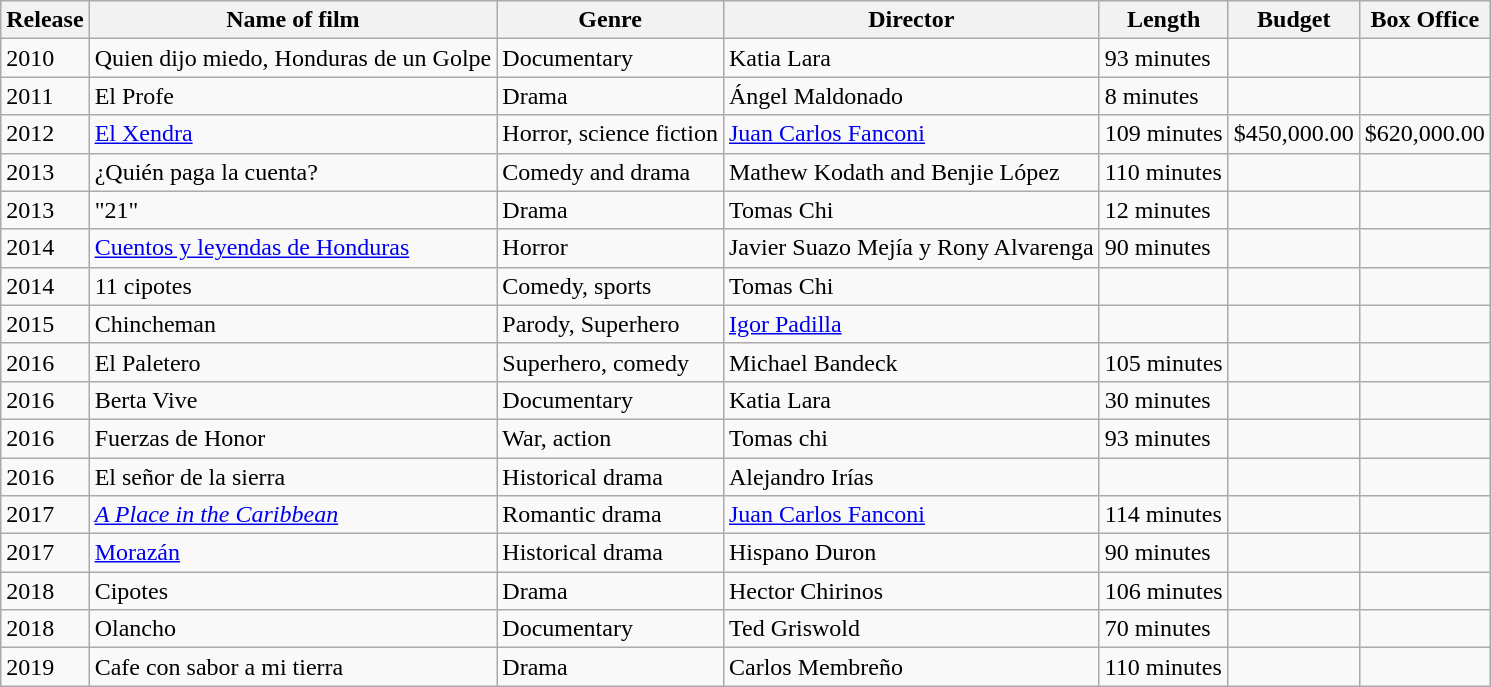<table class="wikitable sortable">
<tr>
<th>Release</th>
<th>Name of film</th>
<th>Genre</th>
<th>Director</th>
<th>Length</th>
<th>Budget</th>
<th>Box Office</th>
</tr>
<tr>
<td>2010</td>
<td>Quien dijo miedo, Honduras de un Golpe</td>
<td>Documentary</td>
<td>Katia Lara</td>
<td>93 minutes</td>
<td></td>
<td></td>
</tr>
<tr>
<td>2011</td>
<td>El Profe</td>
<td>Drama</td>
<td>Ángel Maldonado</td>
<td>8 minutes</td>
<td></td>
<td></td>
</tr>
<tr>
<td>2012</td>
<td><a href='#'>El Xendra</a></td>
<td>Horror, science fiction</td>
<td><a href='#'>Juan Carlos Fanconi</a></td>
<td>109 minutes</td>
<td>$450,000.00</td>
<td>$620,000.00</td>
</tr>
<tr>
<td>2013</td>
<td>¿Quién paga la cuenta?</td>
<td>Comedy and drama</td>
<td>Mathew Kodath and  Benjie López</td>
<td>110 minutes</td>
<td></td>
<td></td>
</tr>
<tr>
<td>2013</td>
<td>"21"</td>
<td>Drama</td>
<td>Tomas Chi</td>
<td>12 minutes</td>
<td></td>
<td></td>
</tr>
<tr>
<td>2014</td>
<td><a href='#'>Cuentos y leyendas de Honduras</a></td>
<td>Horror</td>
<td>Javier Suazo Mejía y Rony Alvarenga</td>
<td>90 minutes</td>
<td></td>
<td></td>
</tr>
<tr>
<td>2014</td>
<td>11 cipotes</td>
<td>Comedy, sports</td>
<td>Tomas Chi</td>
<td></td>
<td></td>
<td></td>
</tr>
<tr>
<td>2015</td>
<td>Chincheman</td>
<td>Parody, Superhero</td>
<td><a href='#'>Igor Padilla</a></td>
<td></td>
<td></td>
<td></td>
</tr>
<tr>
<td>2016</td>
<td>El Paletero</td>
<td>Superhero, comedy</td>
<td>Michael Bandeck</td>
<td>105 minutes</td>
<td></td>
<td></td>
</tr>
<tr>
<td>2016</td>
<td>Berta Vive</td>
<td>Documentary </td>
<td>Katia Lara</td>
<td>30 minutes</td>
<td></td>
<td></td>
</tr>
<tr>
<td>2016</td>
<td>Fuerzas de Honor</td>
<td>War, action</td>
<td>Tomas chi</td>
<td>93 minutes</td>
<td></td>
<td></td>
</tr>
<tr>
<td>2016</td>
<td>El señor de la sierra</td>
<td>Historical drama</td>
<td>Alejandro Irías</td>
<td></td>
<td></td>
<td></td>
</tr>
<tr>
<td>2017</td>
<td><em><a href='#'>A Place in the Caribbean</a></em></td>
<td>Romantic drama</td>
<td><a href='#'>Juan Carlos Fanconi</a></td>
<td>114 minutes</td>
<td></td>
<td></td>
</tr>
<tr>
<td>2017</td>
<td><a href='#'>Morazán</a></td>
<td>Historical drama</td>
<td>Hispano Duron</td>
<td>90 minutes</td>
<td></td>
</tr>
<tr>
<td>2018</td>
<td>Cipotes</td>
<td>Drama</td>
<td>Hector Chirinos</td>
<td>106 minutes</td>
<td></td>
<td></td>
</tr>
<tr>
<td>2018</td>
<td>Olancho</td>
<td>Documentary </td>
<td>Ted Griswold</td>
<td>70 minutes</td>
<td></td>
<td></td>
</tr>
<tr>
<td>2019</td>
<td>Cafe con sabor a mi tierra</td>
<td>Drama</td>
<td>Carlos Membreño</td>
<td>110 minutes</td>
<td></td>
<td></td>
</tr>
</table>
